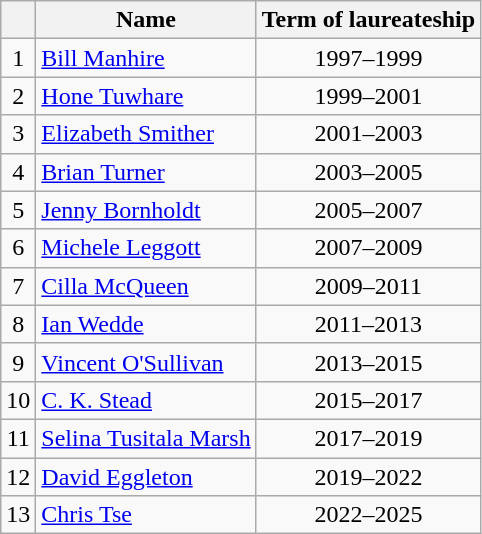<table class="wikitable">
<tr>
<th></th>
<th>Name</th>
<th>Term of laureateship</th>
</tr>
<tr>
<td align=center>1</td>
<td><a href='#'>Bill Manhire</a></td>
<td align=center>1997–1999</td>
</tr>
<tr>
<td align=center>2</td>
<td><a href='#'>Hone Tuwhare</a></td>
<td align=center>1999–2001</td>
</tr>
<tr>
<td align=center>3</td>
<td><a href='#'>Elizabeth Smither</a></td>
<td align=center>2001–2003</td>
</tr>
<tr>
<td align=center>4</td>
<td><a href='#'>Brian Turner</a></td>
<td align=center>2003–2005</td>
</tr>
<tr>
<td align=center>5</td>
<td><a href='#'>Jenny Bornholdt</a></td>
<td align=center>2005–2007</td>
</tr>
<tr>
<td align=center>6</td>
<td><a href='#'>Michele Leggott</a></td>
<td align=center>2007–2009</td>
</tr>
<tr>
<td align=center>7</td>
<td><a href='#'>Cilla McQueen</a></td>
<td align=center>2009–2011</td>
</tr>
<tr>
<td align=center>8</td>
<td><a href='#'>Ian Wedde</a></td>
<td align=center>2011–2013</td>
</tr>
<tr>
<td align=center>9</td>
<td><a href='#'>Vincent O'Sullivan</a></td>
<td align=center>2013–2015</td>
</tr>
<tr>
<td align=center>10</td>
<td><a href='#'>C. K. Stead</a></td>
<td align=center>2015–2017</td>
</tr>
<tr>
<td align=center>11</td>
<td><a href='#'>Selina Tusitala Marsh</a></td>
<td align=center>2017–2019</td>
</tr>
<tr>
<td align=center>12</td>
<td><a href='#'>David Eggleton</a></td>
<td align=center>2019–2022</td>
</tr>
<tr>
<td align=center>13</td>
<td><a href='#'>Chris Tse</a></td>
<td align=center>2022–2025</td>
</tr>
</table>
